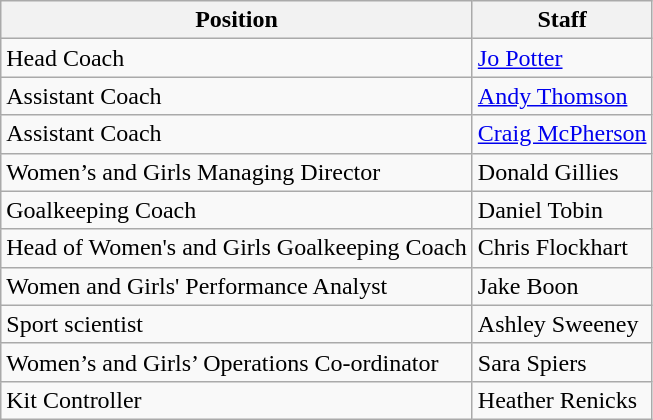<table class="wikitable">
<tr>
<th>Position</th>
<th>Staff</th>
</tr>
<tr>
<td>Head Coach</td>
<td> <a href='#'>Jo Potter</a></td>
</tr>
<tr>
<td>Assistant Coach</td>
<td> <a href='#'>Andy Thomson</a></td>
</tr>
<tr>
<td>Assistant Coach</td>
<td> <a href='#'>Craig McPherson</a></td>
</tr>
<tr>
<td>Women’s and Girls Managing Director</td>
<td> Donald Gillies</td>
</tr>
<tr>
<td>Goalkeeping Coach</td>
<td> Daniel Tobin</td>
</tr>
<tr>
<td>Head of Women's and Girls Goalkeeping Coach</td>
<td> Chris Flockhart</td>
</tr>
<tr>
<td>Women and Girls' Performance Analyst</td>
<td> Jake Boon</td>
</tr>
<tr>
<td>Sport scientist</td>
<td> Ashley Sweeney</td>
</tr>
<tr>
<td>Women’s and Girls’ Operations Co-ordinator</td>
<td> Sara Spiers</td>
</tr>
<tr>
<td>Kit Controller</td>
<td> Heather Renicks</td>
</tr>
</table>
